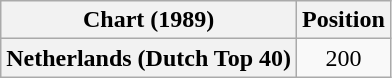<table class="wikitable plainrowheaders" style="text-align:center">
<tr>
<th>Chart (1989)</th>
<th>Position</th>
</tr>
<tr>
<th scope="row">Netherlands (Dutch Top 40)</th>
<td>200</td>
</tr>
</table>
